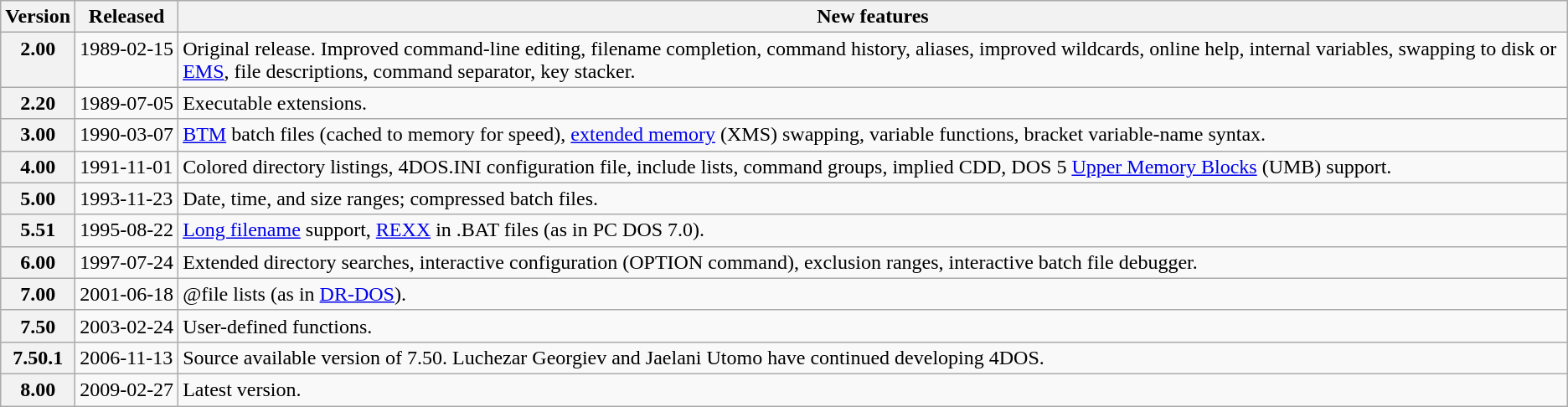<table class="wikitable sortable plainrowheaders">
<tr>
<th scope=col>Version</th>
<th scope=col>Released</th>
<th scope=col>New features</th>
</tr>
<tr id="2.00">
<th scope=row style="vertical-align:top;">2.00</th>
<td style="white-space: nowrap; vertical-align:top;">1989-02-15</td>
<td style="vertical-align:top;">Original release. Improved command-line editing, filename completion, command history, aliases, improved wildcards, online help, internal variables, swapping to disk or <a href='#'>EMS</a>, file descriptions, command separator, key stacker.</td>
</tr>
<tr id="2.20">
<th scope=row style="vertical-align:top;">2.20</th>
<td style="white-space: nowrap; vertical-align:top;">1989-07-05</td>
<td style="vertical-align:top;">Executable extensions.</td>
</tr>
<tr id="3.00">
<th scope=row style="vertical-align:top;">3.00</th>
<td style="white-space: nowrap; vertical-align:top;">1990-03-07</td>
<td style="vertical-align:top;"><a href='#'>BTM</a> batch files (cached to memory for speed), <a href='#'>extended memory</a> (XMS) swapping, variable functions, bracket variable-name syntax.</td>
</tr>
<tr id="4.00">
<th scope=row style="vertical-align:top;">4.00</th>
<td style="white-space: nowrap; vertical-align:top;">1991-11-01</td>
<td style="vertical-align:top;">Colored directory listings, 4DOS.INI configuration file, include lists, command groups, implied CDD, DOS 5 <a href='#'>Upper Memory Blocks</a> (UMB) support.</td>
</tr>
<tr id="5.00">
<th scope=row style="vertical-align:top;">5.00</th>
<td style="white-space: nowrap; vertical-align:top;">1993-11-23</td>
<td style="vertical-align:top;">Date, time, and size ranges; compressed batch files.</td>
</tr>
<tr id="5.51">
<th scope=row style="vertical-align:top;">5.51</th>
<td style="white-space: nowrap; vertical-align:top;">1995-08-22</td>
<td style="vertical-align:top;"><a href='#'>Long filename</a> support, <a href='#'>REXX</a> in .BAT files (as in PC DOS 7.0).</td>
</tr>
<tr id="6.00">
<th scope=row style="vertical-align:top;">6.00</th>
<td style="white-space: nowrap; vertical-align:top;">1997-07-24</td>
<td style="vertical-align:top;">Extended directory searches, interactive configuration (OPTION command), exclusion ranges, interactive batch file debugger.</td>
</tr>
<tr id="7.00">
<th scope=row style="vertical-align:top;">7.00</th>
<td style="white-space: nowrap; vertical-align:top;">2001-06-18</td>
<td>@file lists (as in <a href='#'>DR-DOS</a>).</td>
</tr>
<tr id="7.50">
<th scope=row style="vertical-align:top;">7.50</th>
<td style="white-space: nowrap; vertical-align:top;">2003-02-24</td>
<td>User-defined functions.</td>
</tr>
<tr id="7.50.1">
<th scope=row style="vertical-align:top;">7.50.1</th>
<td style="white-space: nowrap; vertical-align:top;">2006-11-13</td>
<td>Source available version of 7.50. Luchezar Georgiev and Jaelani Utomo have continued developing 4DOS.</td>
</tr>
<tr id="8.00">
<th scope=row style="vertical-align:top;">8.00</th>
<td style="white-space: nowrap; vertical-align:top;">2009-02-27</td>
<td>Latest version.</td>
</tr>
</table>
